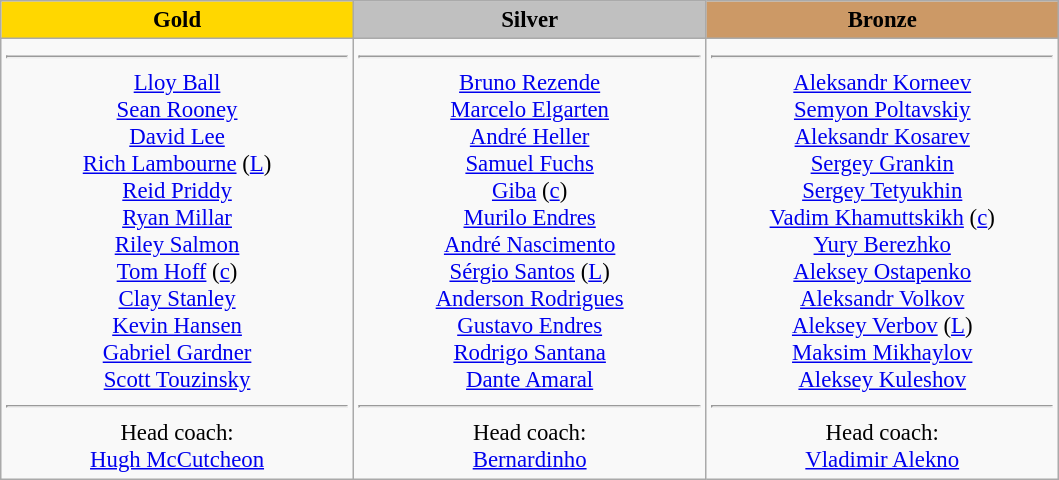<table class="wikitable" style="text-align:center; font-size:95%;">
<tr>
<th style="width:15em; background:gold">Gold</th>
<th style="width:15em; background:silver">Silver</th>
<th style="width:15em; background:#cc9966">Bronze</th>
</tr>
<tr>
<td><hr><a href='#'>Lloy Ball</a><br><a href='#'>Sean Rooney</a><br><a href='#'>David Lee</a><br><a href='#'>Rich Lambourne</a> (<a href='#'>L</a>)<br><a href='#'>Reid Priddy</a><br><a href='#'>Ryan Millar</a><br><a href='#'>Riley Salmon</a><br><a href='#'>Tom Hoff</a> (<a href='#'>c</a>)<br><a href='#'>Clay Stanley</a><br><a href='#'>Kevin Hansen</a><br><a href='#'>Gabriel Gardner</a><br><a href='#'>Scott Touzinsky</a><br><hr>Head coach:<br><a href='#'>Hugh McCutcheon</a></td>
<td><hr><a href='#'>Bruno Rezende</a><br><a href='#'>Marcelo Elgarten</a><br><a href='#'>André Heller</a><br><a href='#'>Samuel Fuchs</a><br><a href='#'>Giba</a> (<a href='#'>c</a>)<br><a href='#'>Murilo Endres</a><br><a href='#'>André Nascimento</a><br><a href='#'>Sérgio Santos</a> (<a href='#'>L</a>)<br><a href='#'>Anderson Rodrigues</a><br><a href='#'>Gustavo Endres</a><br><a href='#'>Rodrigo Santana</a><br><a href='#'>Dante Amaral</a><br><hr>Head coach:<br><a href='#'>Bernardinho</a></td>
<td><hr><a href='#'>Aleksandr Korneev</a><br><a href='#'>Semyon Poltavskiy</a><br><a href='#'>Aleksandr Kosarev</a><br><a href='#'>Sergey Grankin</a><br><a href='#'>Sergey Tetyukhin</a><br><a href='#'>Vadim Khamuttskikh</a> (<a href='#'>c</a>)<br><a href='#'>Yury Berezhko</a><br><a href='#'>Aleksey Ostapenko</a><br><a href='#'>Aleksandr Volkov</a><br><a href='#'>Aleksey Verbov</a> (<a href='#'>L</a>)<br><a href='#'>Maksim Mikhaylov</a><br><a href='#'>Aleksey Kuleshov</a><br><hr>Head coach:<br><a href='#'>Vladimir Alekno</a></td>
</tr>
</table>
